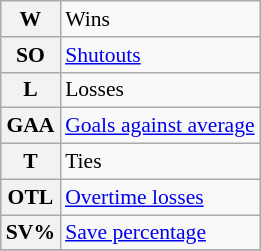<table class="wikitable" style="font-size:90%;">
<tr>
<th>W</th>
<td>Wins</td>
</tr>
<tr>
<th>SO</th>
<td><a href='#'>Shutouts</a></td>
</tr>
<tr>
<th>L</th>
<td>Losses</td>
</tr>
<tr>
<th>GAA</th>
<td><a href='#'>Goals against average</a></td>
</tr>
<tr>
<th>T</th>
<td>Ties</td>
</tr>
<tr>
<th>OTL </th>
<td><a href='#'>Overtime losses</a></td>
</tr>
<tr>
<th>SV%</th>
<td><a href='#'>Save percentage</a></td>
</tr>
<tr>
</tr>
</table>
